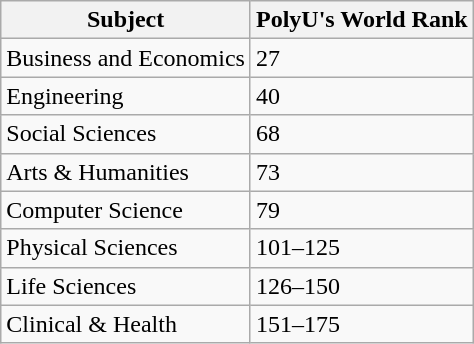<table class="wikitable sortable">
<tr>
<th>Subject</th>
<th>PolyU's World Rank</th>
</tr>
<tr>
<td>Business and Economics</td>
<td>27</td>
</tr>
<tr>
<td>Engineering</td>
<td>40</td>
</tr>
<tr>
<td>Social Sciences</td>
<td>68</td>
</tr>
<tr>
<td>Arts & Humanities</td>
<td>73</td>
</tr>
<tr>
<td>Computer Science</td>
<td>79</td>
</tr>
<tr>
<td>Physical Sciences</td>
<td>101–125</td>
</tr>
<tr>
<td>Life Sciences</td>
<td>126–150</td>
</tr>
<tr>
<td>Clinical & Health</td>
<td>151–175</td>
</tr>
</table>
